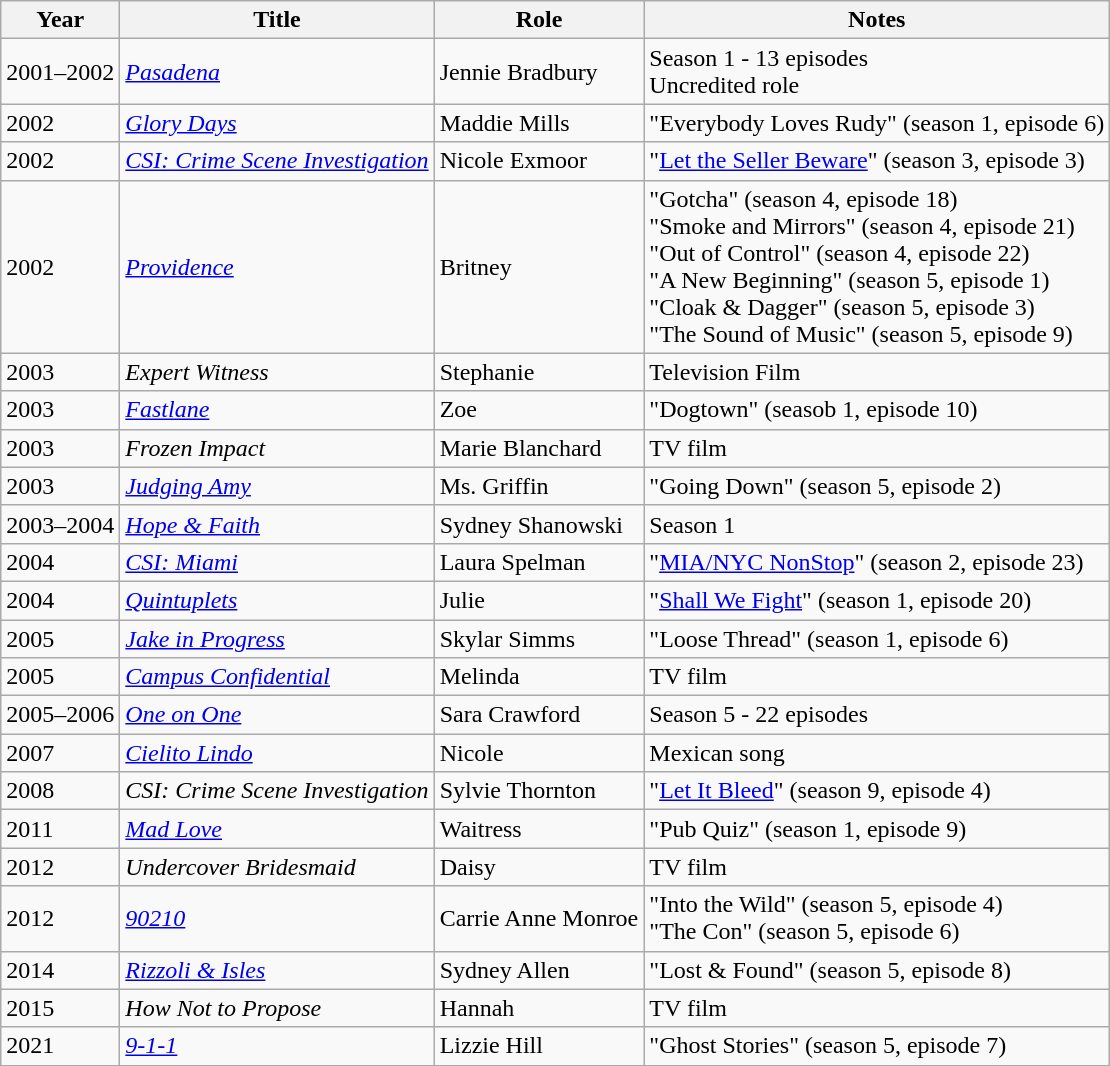<table class="wikitable sortable">
<tr>
<th>Year</th>
<th>Title</th>
<th>Role</th>
<th class="unsortable">Notes</th>
</tr>
<tr>
<td>2001–2002</td>
<td><em><a href='#'>Pasadena</a></em></td>
<td>Jennie Bradbury</td>
<td>Season 1 - 13 episodes <br> Uncredited role</td>
</tr>
<tr>
<td>2002</td>
<td><em><a href='#'>Glory Days</a></em></td>
<td>Maddie Mills</td>
<td>"Everybody Loves Rudy" (season 1, episode 6)</td>
</tr>
<tr>
<td>2002</td>
<td><em><a href='#'>CSI: Crime Scene Investigation</a></em></td>
<td>Nicole Exmoor</td>
<td>"<a href='#'>Let the Seller Beware</a>" (season 3, episode 3)</td>
</tr>
<tr>
<td>2002</td>
<td><em><a href='#'>Providence</a></em></td>
<td>Britney</td>
<td>"Gotcha" (season 4, episode 18) <br> "Smoke and Mirrors" (season 4, episode 21) <br> "Out of Control" (season 4, episode 22) <br> "A New Beginning" (season 5, episode 1) <br> "Cloak & Dagger" (season 5, episode 3) <br> "The Sound of Music" (season 5, episode 9)</td>
</tr>
<tr>
<td>2003</td>
<td><em>Expert Witness</em></td>
<td>Stephanie</td>
<td>Television Film</td>
</tr>
<tr>
<td>2003</td>
<td><em><a href='#'>Fastlane</a></em></td>
<td>Zoe</td>
<td>"Dogtown" (seasob 1, episode 10)</td>
</tr>
<tr>
<td>2003</td>
<td><em>Frozen Impact</em></td>
<td>Marie Blanchard</td>
<td>TV film</td>
</tr>
<tr>
<td>2003</td>
<td><em><a href='#'>Judging Amy</a></em></td>
<td>Ms. Griffin</td>
<td>"Going Down" (season 5, episode 2)</td>
</tr>
<tr>
<td>2003–2004</td>
<td><em><a href='#'>Hope & Faith</a></em></td>
<td>Sydney Shanowski</td>
<td>Season 1</td>
</tr>
<tr>
<td>2004</td>
<td><em><a href='#'>CSI: Miami</a></em></td>
<td>Laura Spelman</td>
<td>"<a href='#'>MIA/NYC NonStop</a>" (season 2, episode 23)</td>
</tr>
<tr>
<td>2004</td>
<td><em><a href='#'>Quintuplets</a></em></td>
<td>Julie</td>
<td>"<a href='#'>Shall We Fight</a>" (season 1, episode 20)</td>
</tr>
<tr>
<td>2005</td>
<td><em><a href='#'>Jake in Progress</a></em></td>
<td>Skylar Simms</td>
<td>"Loose Thread" (season 1, episode 6)</td>
</tr>
<tr>
<td>2005</td>
<td><em><a href='#'>Campus Confidential</a></em></td>
<td>Melinda</td>
<td>TV film</td>
</tr>
<tr>
<td>2005–2006</td>
<td><em><a href='#'>One on One</a></em></td>
<td>Sara Crawford</td>
<td>Season 5 - 22 episodes</td>
</tr>
<tr>
<td>2007</td>
<td><em><a href='#'>Cielito Lindo</a></em></td>
<td>Nicole</td>
<td>Mexican song</td>
</tr>
<tr>
<td>2008</td>
<td><em>CSI: Crime Scene Investigation</em></td>
<td>Sylvie Thornton</td>
<td>"<a href='#'>Let It Bleed</a>" (season 9, episode 4)</td>
</tr>
<tr>
<td>2011</td>
<td><em><a href='#'>Mad Love</a></em></td>
<td>Waitress</td>
<td>"Pub Quiz" (season 1, episode 9)</td>
</tr>
<tr>
<td>2012</td>
<td><em>Undercover Bridesmaid</em></td>
<td>Daisy</td>
<td>TV film</td>
</tr>
<tr>
<td>2012</td>
<td><em><a href='#'>90210</a></em></td>
<td>Carrie Anne Monroe</td>
<td>"Into the Wild" (season 5, episode 4) <br> "The Con" (season 5, episode 6)</td>
</tr>
<tr>
<td>2014</td>
<td><em><a href='#'>Rizzoli & Isles</a></em></td>
<td>Sydney Allen</td>
<td>"Lost & Found" (season 5, episode 8)</td>
</tr>
<tr>
<td>2015</td>
<td><em>How Not to Propose</em></td>
<td>Hannah</td>
<td>TV film</td>
</tr>
<tr>
<td>2021</td>
<td><em><a href='#'>9-1-1</a></em></td>
<td>Lizzie Hill</td>
<td>"Ghost Stories" (season 5, episode 7)</td>
</tr>
</table>
